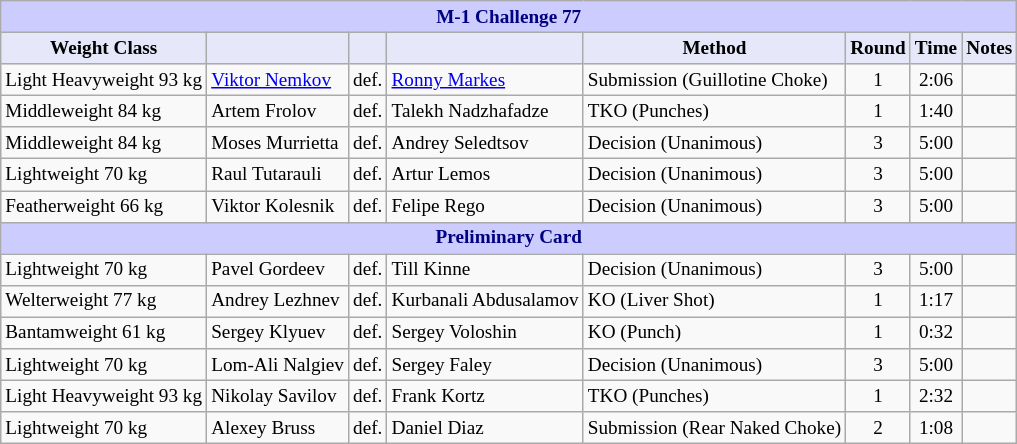<table class="wikitable" style="font-size: 80%;">
<tr>
<th colspan="8" style="background-color: #ccf; color: #000080; text-align: center;"><strong>M-1 Challenge 77</strong></th>
</tr>
<tr>
<th colspan="1" style="background-color: #E6E8FA; color: #000000; text-align: center;">Weight Class</th>
<th colspan="1" style="background-color: #E6E8FA; color: #000000; text-align: center;"></th>
<th colspan="1" style="background-color: #E6E8FA; color: #000000; text-align: center;"></th>
<th colspan="1" style="background-color: #E6E8FA; color: #000000; text-align: center;"></th>
<th colspan="1" style="background-color: #E6E8FA; color: #000000; text-align: center;">Method</th>
<th colspan="1" style="background-color: #E6E8FA; color: #000000; text-align: center;">Round</th>
<th colspan="1" style="background-color: #E6E8FA; color: #000000; text-align: center;">Time</th>
<th colspan="1" style="background-color: #E6E8FA; color: #000000; text-align: center;">Notes</th>
</tr>
<tr>
<td>Light Heavyweight 93 kg</td>
<td> <a href='#'>Viktor Nemkov</a></td>
<td>def.</td>
<td> <a href='#'>Ronny Markes</a></td>
<td>Submission (Guillotine Choke)</td>
<td align=center>1</td>
<td align=center>2:06</td>
<td></td>
</tr>
<tr>
<td>Middleweight 84 kg</td>
<td> Artem Frolov</td>
<td>def.</td>
<td> Talekh Nadzhafadze</td>
<td>TKO (Punches)</td>
<td align=center>1</td>
<td align=center>1:40</td>
<td></td>
</tr>
<tr>
<td>Middleweight 84 kg</td>
<td> Moses Murrietta</td>
<td>def.</td>
<td> Andrey Seledtsov</td>
<td>Decision (Unanimous)</td>
<td align=center>3</td>
<td align=center>5:00</td>
<td></td>
</tr>
<tr>
<td>Lightweight 70 kg</td>
<td> Raul Tutarauli</td>
<td>def.</td>
<td> Artur Lemos</td>
<td>Decision (Unanimous)</td>
<td align=center>3</td>
<td align=center>5:00</td>
<td></td>
</tr>
<tr>
<td>Featherweight 66 kg</td>
<td> Viktor Kolesnik</td>
<td>def.</td>
<td> Felipe Rego</td>
<td>Decision (Unanimous)</td>
<td align=center>3</td>
<td align=center>5:00</td>
<td></td>
</tr>
<tr>
<th colspan="8" style="background-color: #ccf; color: #000080; text-align: center;"><strong>Preliminary Card</strong></th>
</tr>
<tr>
<td>Lightweight 70 kg</td>
<td> Pavel Gordeev</td>
<td>def.</td>
<td> Till Kinne</td>
<td>Decision (Unanimous)</td>
<td align=center>3</td>
<td align=center>5:00</td>
<td></td>
</tr>
<tr>
<td>Welterweight 77 kg</td>
<td> Andrey Lezhnev</td>
<td>def.</td>
<td> Kurbanali Abdusalamov</td>
<td>KO (Liver Shot)</td>
<td align=center>1</td>
<td align=center>1:17</td>
<td></td>
</tr>
<tr>
<td>Bantamweight 61 kg</td>
<td> Sergey Klyuev</td>
<td>def.</td>
<td> Sergey Voloshin</td>
<td>KO (Punch)</td>
<td align=center>1</td>
<td align=center>0:32</td>
<td></td>
</tr>
<tr>
<td>Lightweight 70 kg</td>
<td> Lom-Ali Nalgiev</td>
<td>def.</td>
<td> Sergey Faley</td>
<td>Decision (Unanimous)</td>
<td align=center>3</td>
<td align=center>5:00</td>
<td></td>
</tr>
<tr>
<td>Light Heavyweight 93 kg</td>
<td> Nikolay Savilov</td>
<td>def.</td>
<td> Frank Kortz</td>
<td>TKO (Punches)</td>
<td align=center>1</td>
<td align=center>2:32</td>
<td></td>
</tr>
<tr>
<td>Lightweight 70 kg</td>
<td> Alexey Bruss</td>
<td>def.</td>
<td> Daniel Diaz</td>
<td>Submission (Rear Naked Choke)</td>
<td align=center>2</td>
<td align=center>1:08</td>
<td></td>
</tr>
</table>
